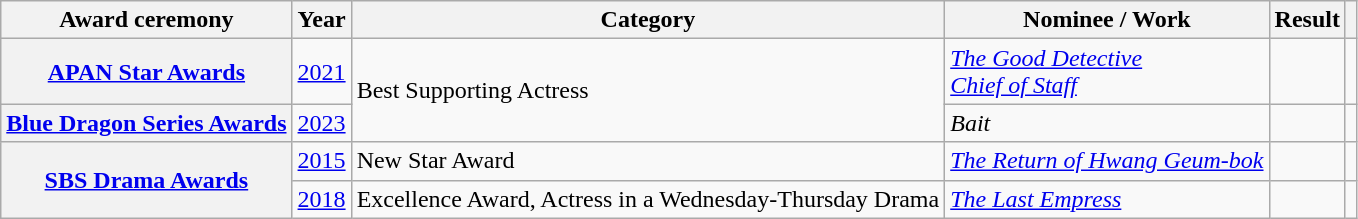<table class="wikitable plainrowheaders sortable">
<tr>
<th scope="col">Award ceremony</th>
<th scope="col">Year</th>
<th scope="col">Category</th>
<th scope="col">Nominee / Work</th>
<th scope="col">Result</th>
<th scope="col" class="unsortable"></th>
</tr>
<tr>
<th scope="row"><a href='#'>APAN Star Awards</a></th>
<td style="text-align:center"><a href='#'>2021</a></td>
<td rowspan="2">Best Supporting Actress</td>
<td><em><a href='#'>The Good Detective</a></em> <br> <em><a href='#'>Chief of Staff</a></em></td>
<td></td>
<td style="text-align:center"></td>
</tr>
<tr>
<th scope="row"><a href='#'>Blue Dragon Series Awards</a></th>
<td style="text-align:center"><a href='#'>2023</a></td>
<td><em>Bait</em></td>
<td></td>
<td style="text-align:center"></td>
</tr>
<tr>
<th scope="row"  rowspan="2"><a href='#'>SBS Drama Awards</a></th>
<td style="text-align:center"><a href='#'>2015</a></td>
<td>New Star Award</td>
<td><em><a href='#'>The Return of Hwang Geum-bok</a></em></td>
<td></td>
<td></td>
</tr>
<tr>
<td style="text-align:center"><a href='#'>2018</a></td>
<td>Excellence Award, Actress in a Wednesday-Thursday Drama</td>
<td><em><a href='#'>The Last Empress</a></em></td>
<td></td>
<td style="text-align:center"></td>
</tr>
</table>
